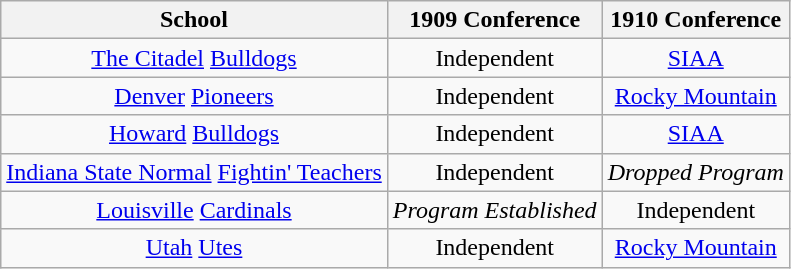<table class="wikitable sortable">
<tr>
<th>School</th>
<th>1909 Conference</th>
<th>1910 Conference</th>
</tr>
<tr style="text-align:center;">
<td><a href='#'>The Citadel</a> <a href='#'>Bulldogs</a></td>
<td>Independent</td>
<td><a href='#'>SIAA</a></td>
</tr>
<tr style="text-align:center;">
<td><a href='#'>Denver</a> <a href='#'>Pioneers</a></td>
<td>Independent</td>
<td><a href='#'>Rocky Mountain</a></td>
</tr>
<tr style="text-align:center;">
<td><a href='#'>Howard</a> <a href='#'>Bulldogs</a></td>
<td>Independent</td>
<td><a href='#'>SIAA</a></td>
</tr>
<tr style="text-align:center;">
<td><a href='#'>Indiana State Normal</a> <a href='#'>Fightin' Teachers</a></td>
<td>Independent</td>
<td><em>Dropped Program</em></td>
</tr>
<tr style="text-align:center;">
<td><a href='#'>Louisville</a> <a href='#'>Cardinals</a></td>
<td><em>Program Established</em></td>
<td>Independent</td>
</tr>
<tr style="text-align:center;">
<td><a href='#'>Utah</a> <a href='#'>Utes</a></td>
<td>Independent</td>
<td><a href='#'>Rocky Mountain</a></td>
</tr>
</table>
